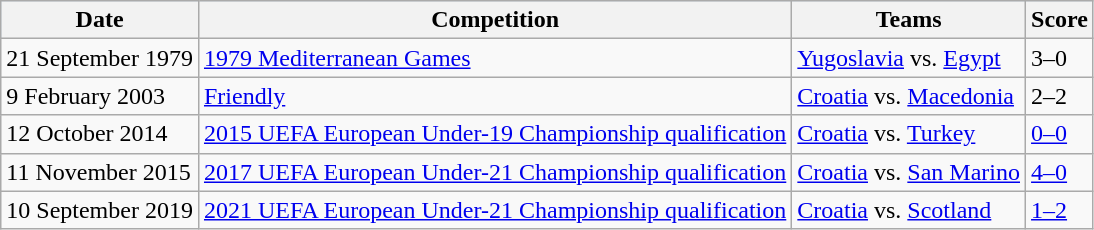<table class="wikitable" border=1>
<tr bgcolor=#D0E7FF>
<th>Date</th>
<th>Competition</th>
<th>Teams</th>
<th>Score</th>
</tr>
<tr>
<td>21 September 1979</td>
<td><a href='#'>1979 Mediterranean Games</a></td>
<td> <a href='#'>Yugoslavia</a> vs.  <a href='#'>Egypt</a></td>
<td>3–0</td>
</tr>
<tr>
<td>9 February 2003</td>
<td><a href='#'>Friendly</a></td>
<td> <a href='#'>Croatia</a> vs.  <a href='#'>Macedonia</a></td>
<td>2–2</td>
</tr>
<tr>
<td>12 October 2014</td>
<td><a href='#'>2015 UEFA European Under-19 Championship qualification</a></td>
<td> <a href='#'>Croatia</a> vs.  <a href='#'>Turkey</a></td>
<td><a href='#'>0–0</a></td>
</tr>
<tr>
<td>11 November 2015</td>
<td><a href='#'>2017 UEFA European Under-21 Championship qualification</a></td>
<td> <a href='#'>Croatia</a> vs.  <a href='#'>San Marino</a></td>
<td><a href='#'>4–0</a></td>
</tr>
<tr>
<td>10 September 2019</td>
<td><a href='#'>2021 UEFA European Under-21 Championship qualification</a></td>
<td> <a href='#'>Croatia</a> vs.  <a href='#'>Scotland</a></td>
<td><a href='#'>1–2</a></td>
</tr>
</table>
